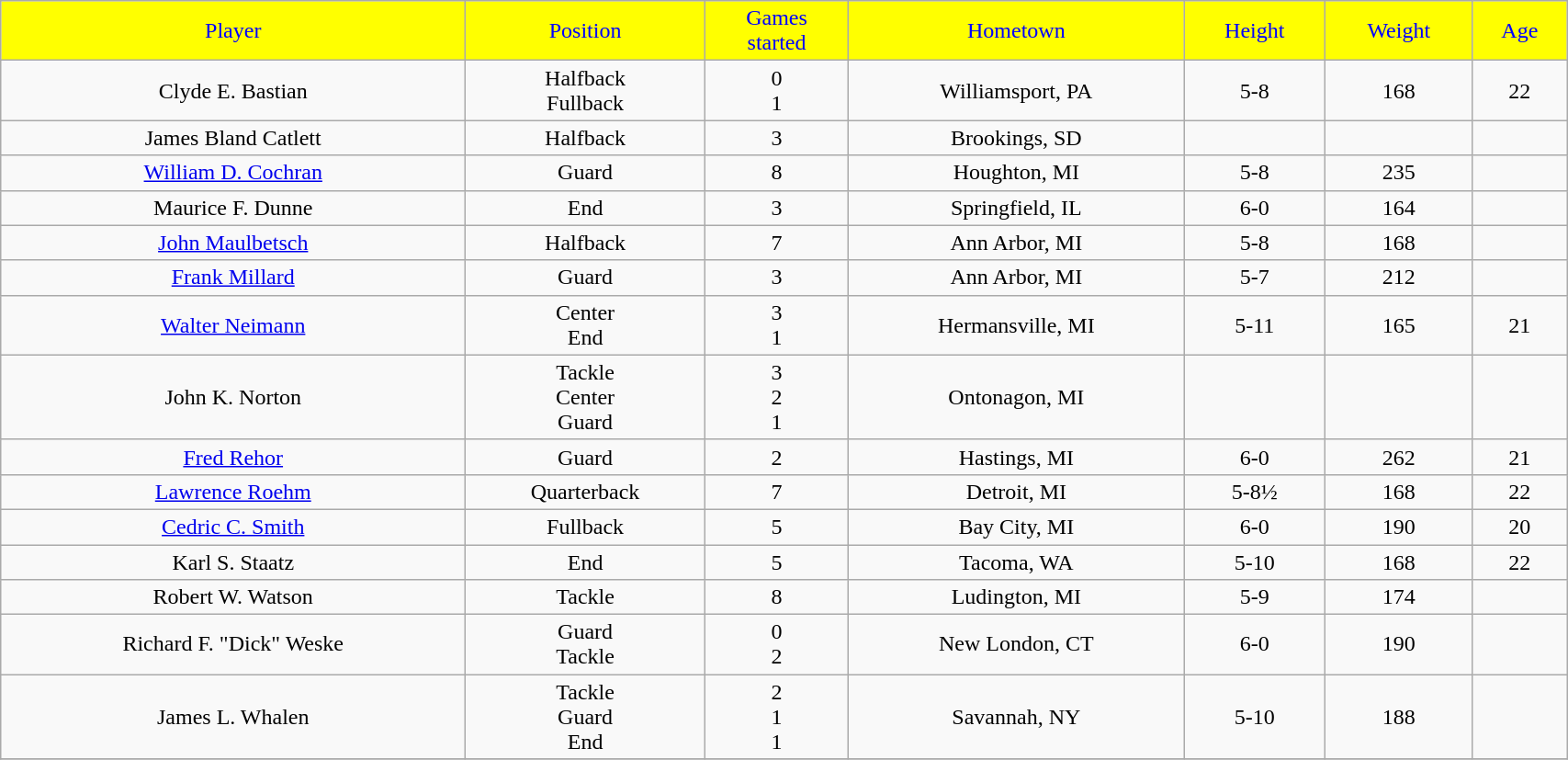<table class="wikitable" width="90%">
<tr align="center"  style="background:yellow;color:blue;">
<td>Player</td>
<td>Position</td>
<td>Games<br>started</td>
<td>Hometown</td>
<td>Height</td>
<td>Weight</td>
<td>Age</td>
</tr>
<tr align="center" bgcolor="">
<td>Clyde E. Bastian</td>
<td>Halfback<br>Fullback</td>
<td>0<br>1</td>
<td>Williamsport, PA</td>
<td>5-8</td>
<td>168</td>
<td>22</td>
</tr>
<tr align="center" bgcolor="">
<td>James Bland Catlett</td>
<td>Halfback</td>
<td>3</td>
<td>Brookings, SD</td>
<td></td>
<td></td>
<td></td>
</tr>
<tr align="center" bgcolor="">
<td><a href='#'>William D. Cochran</a></td>
<td>Guard</td>
<td>8</td>
<td>Houghton, MI</td>
<td>5-8</td>
<td>235</td>
<td></td>
</tr>
<tr align="center" bgcolor="">
<td>Maurice F. Dunne</td>
<td>End</td>
<td>3</td>
<td>Springfield, IL</td>
<td>6-0</td>
<td>164</td>
<td></td>
</tr>
<tr align="center" bgcolor="">
<td><a href='#'>John Maulbetsch</a></td>
<td>Halfback</td>
<td>7</td>
<td>Ann Arbor, MI</td>
<td>5-8</td>
<td>168</td>
<td></td>
</tr>
<tr align="center" bgcolor="">
<td><a href='#'>Frank Millard</a></td>
<td>Guard</td>
<td>3</td>
<td>Ann Arbor, MI</td>
<td>5-7</td>
<td>212</td>
<td></td>
</tr>
<tr align="center" bgcolor="">
<td><a href='#'>Walter Neimann</a></td>
<td>Center<br>End</td>
<td>3<br>1</td>
<td>Hermansville, MI</td>
<td>5-11</td>
<td>165</td>
<td>21</td>
</tr>
<tr align="center" bgcolor="">
<td>John K. Norton</td>
<td>Tackle<br>Center<br>Guard</td>
<td>3<br>2<br>1</td>
<td>Ontonagon, MI</td>
<td></td>
<td></td>
<td></td>
</tr>
<tr align="center" bgcolor="">
<td><a href='#'>Fred Rehor</a></td>
<td>Guard</td>
<td>2</td>
<td>Hastings, MI</td>
<td>6-0</td>
<td>262</td>
<td>21</td>
</tr>
<tr align="center" bgcolor="">
<td><a href='#'>Lawrence Roehm</a></td>
<td>Quarterback</td>
<td>7</td>
<td>Detroit, MI</td>
<td>5-8½</td>
<td>168</td>
<td>22</td>
</tr>
<tr align="center" bgcolor="">
<td><a href='#'>Cedric C. Smith</a></td>
<td>Fullback</td>
<td>5</td>
<td>Bay City, MI</td>
<td>6-0</td>
<td>190</td>
<td>20</td>
</tr>
<tr align="center" bgcolor="">
<td>Karl S. Staatz</td>
<td>End</td>
<td>5</td>
<td>Tacoma, WA</td>
<td>5-10</td>
<td>168</td>
<td>22</td>
</tr>
<tr align="center" bgcolor="">
<td>Robert W. Watson</td>
<td>Tackle</td>
<td>8</td>
<td>Ludington, MI</td>
<td>5-9</td>
<td>174</td>
<td></td>
</tr>
<tr align="center" bgcolor="">
<td>Richard F. "Dick" Weske</td>
<td>Guard<br>Tackle</td>
<td>0<br>2</td>
<td>New London, CT</td>
<td>6-0</td>
<td>190</td>
<td></td>
</tr>
<tr align="center" bgcolor="">
<td>James L. Whalen</td>
<td>Tackle<br>Guard<br>End</td>
<td>2<br>1<br>1</td>
<td>Savannah, NY</td>
<td>5-10</td>
<td>188</td>
<td></td>
</tr>
<tr align="center" bgcolor="">
</tr>
</table>
